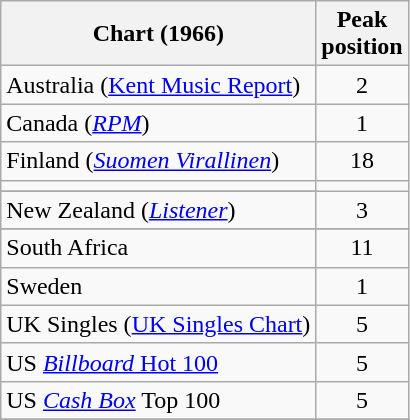<table class="wikitable sortable">
<tr>
<th>Chart (1966)</th>
<th>Peak<br>position</th>
</tr>
<tr>
<td>Australia (<a href='#'>Kent Music Report</a>)</td>
<td style="text-align:center;">2</td>
</tr>
<tr>
<td>Canada (<em><a href='#'>RPM</a></em>)</td>
<td style="text-align:center;">1</td>
</tr>
<tr>
<td>Finland (<a href='#'><em>Suomen Virallinen</em></a>)</td>
<td style="text-align:center;">18</td>
</tr>
<tr>
<td></td>
</tr>
<tr>
</tr>
<tr>
<td>New Zealand (<em><a href='#'>Listener</a></em>)</td>
<td style="text-align:center;">3</td>
</tr>
<tr>
</tr>
<tr>
<td>South Africa</td>
<td style="text-align:center;">11</td>
</tr>
<tr>
<td>Sweden</td>
<td style="text-align:center;">1</td>
</tr>
<tr>
<td>UK Singles (<a href='#'>UK Singles Chart</a>)</td>
<td style="text-align:center;">5</td>
</tr>
<tr>
<td>US <a href='#'><em>Billboard</em> Hot 100</a></td>
<td style="text-align:center;">5</td>
</tr>
<tr>
<td>US <a href='#'><em>Cash Box</em></a> Top 100</td>
<td align="center">5</td>
</tr>
<tr>
</tr>
</table>
